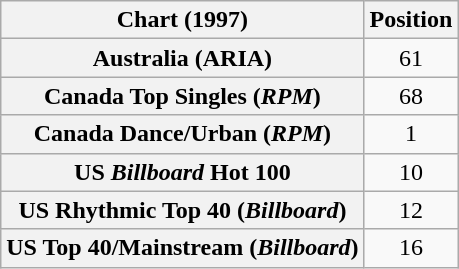<table class="wikitable sortable plainrowheaders" style="text-align:center">
<tr>
<th scope="col">Chart (1997)</th>
<th scope="col">Position</th>
</tr>
<tr>
<th scope="row">Australia (ARIA)</th>
<td>61</td>
</tr>
<tr>
<th scope="row">Canada Top Singles (<em>RPM</em>)</th>
<td>68</td>
</tr>
<tr>
<th scope="row">Canada Dance/Urban (<em>RPM</em>)</th>
<td>1</td>
</tr>
<tr>
<th scope="row">US <em>Billboard</em> Hot 100</th>
<td>10</td>
</tr>
<tr>
<th scope="row">US Rhythmic Top 40 (<em>Billboard</em>)</th>
<td>12</td>
</tr>
<tr>
<th scope="row">US Top 40/Mainstream (<em>Billboard</em>)</th>
<td>16</td>
</tr>
</table>
